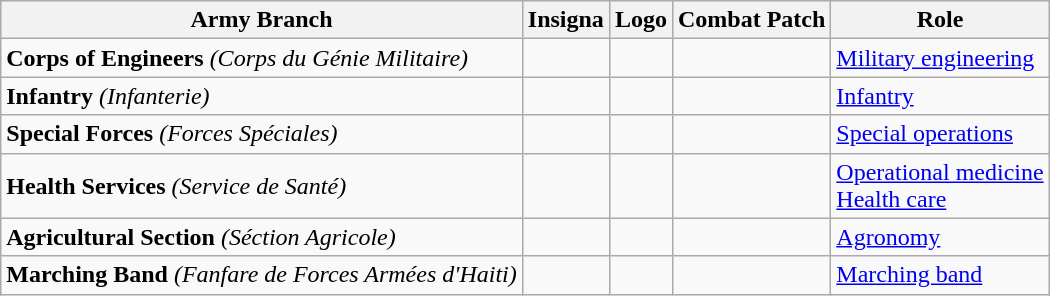<table class="wikitable sortable">
<tr>
<th>Army Branch</th>
<th>Insigna</th>
<th>Logo</th>
<th>Combat Patch</th>
<th>Role</th>
</tr>
<tr>
<td><strong>Corps of Engineers</strong> <em>(Corps du Génie Militaire)</em></td>
<td></td>
<td></td>
<td></td>
<td><a href='#'>Military engineering</a></td>
</tr>
<tr>
<td><strong>Infantry</strong> <em>(Infanterie)</em></td>
<td></td>
<td></td>
<td></td>
<td><a href='#'>Infantry</a></td>
</tr>
<tr>
<td><strong>Special Forces</strong> <em>(Forces Spéciales)</em></td>
<td></td>
<td></td>
<td></td>
<td><a href='#'>Special operations</a></td>
</tr>
<tr>
<td><strong>Health Services</strong> <em>(Service de Santé)</em></td>
<td></td>
<td></td>
<td></td>
<td><a href='#'>Operational medicine</a><br><a href='#'>Health care</a></td>
</tr>
<tr>
<td><strong>Agricultural Section</strong> <em>(Séction Agricole)</em></td>
<td></td>
<td></td>
<td></td>
<td><a href='#'>Agronomy</a></td>
</tr>
<tr>
<td><strong>Marching Band</strong> <em>(Fanfare de Forces Armées d'Haiti)</em></td>
<td></td>
<td></td>
<td></td>
<td><a href='#'>Marching band</a></td>
</tr>
</table>
